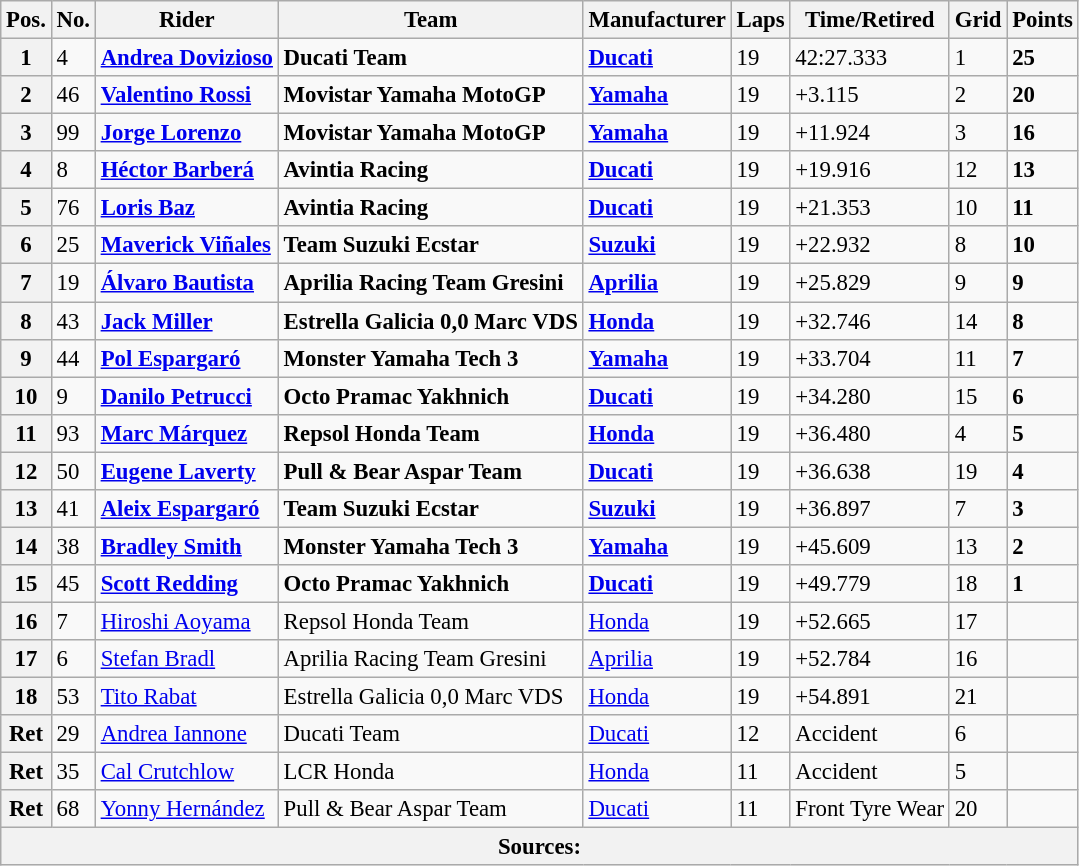<table class="wikitable" style="font-size: 95%;">
<tr>
<th>Pos.</th>
<th>No.</th>
<th>Rider</th>
<th>Team</th>
<th>Manufacturer</th>
<th>Laps</th>
<th>Time/Retired</th>
<th>Grid</th>
<th>Points</th>
</tr>
<tr>
<th>1</th>
<td>4</td>
<td> <strong><a href='#'>Andrea Dovizioso</a></strong></td>
<td><strong>Ducati Team</strong></td>
<td><strong><a href='#'>Ducati</a></strong></td>
<td>19</td>
<td>42:27.333</td>
<td>1</td>
<td><strong>25</strong></td>
</tr>
<tr>
<th>2</th>
<td>46</td>
<td> <strong><a href='#'>Valentino Rossi</a></strong></td>
<td><strong>Movistar Yamaha MotoGP</strong></td>
<td><strong><a href='#'>Yamaha</a></strong></td>
<td>19</td>
<td>+3.115</td>
<td>2</td>
<td><strong>20</strong></td>
</tr>
<tr>
<th>3</th>
<td>99</td>
<td> <strong><a href='#'>Jorge Lorenzo</a></strong></td>
<td><strong>Movistar Yamaha MotoGP</strong></td>
<td><strong><a href='#'>Yamaha</a></strong></td>
<td>19</td>
<td>+11.924</td>
<td>3</td>
<td><strong>16</strong></td>
</tr>
<tr>
<th>4</th>
<td>8</td>
<td> <strong><a href='#'>Héctor Barberá</a></strong></td>
<td><strong>Avintia Racing</strong></td>
<td><strong><a href='#'>Ducati</a></strong></td>
<td>19</td>
<td>+19.916</td>
<td>12</td>
<td><strong>13</strong></td>
</tr>
<tr>
<th>5</th>
<td>76</td>
<td> <strong><a href='#'>Loris Baz</a></strong></td>
<td><strong>Avintia Racing</strong></td>
<td><strong><a href='#'>Ducati</a></strong></td>
<td>19</td>
<td>+21.353</td>
<td>10</td>
<td><strong>11</strong></td>
</tr>
<tr>
<th>6</th>
<td>25</td>
<td> <strong><a href='#'>Maverick Viñales</a></strong></td>
<td><strong>Team Suzuki Ecstar</strong></td>
<td><strong><a href='#'>Suzuki</a></strong></td>
<td>19</td>
<td>+22.932</td>
<td>8</td>
<td><strong>10</strong></td>
</tr>
<tr>
<th>7</th>
<td>19</td>
<td> <strong><a href='#'>Álvaro Bautista</a></strong></td>
<td><strong>Aprilia Racing Team Gresini</strong></td>
<td><strong><a href='#'>Aprilia</a></strong></td>
<td>19</td>
<td>+25.829</td>
<td>9</td>
<td><strong>9</strong></td>
</tr>
<tr>
<th>8</th>
<td>43</td>
<td> <strong><a href='#'>Jack Miller</a></strong></td>
<td><strong>Estrella Galicia 0,0 Marc VDS</strong></td>
<td><strong><a href='#'>Honda</a></strong></td>
<td>19</td>
<td>+32.746</td>
<td>14</td>
<td><strong>8</strong></td>
</tr>
<tr>
<th>9</th>
<td>44</td>
<td> <strong><a href='#'>Pol Espargaró</a></strong></td>
<td><strong>Monster Yamaha Tech 3</strong></td>
<td><strong><a href='#'>Yamaha</a></strong></td>
<td>19</td>
<td>+33.704</td>
<td>11</td>
<td><strong>7</strong></td>
</tr>
<tr>
<th>10</th>
<td>9</td>
<td> <strong><a href='#'>Danilo Petrucci</a></strong></td>
<td><strong>Octo Pramac Yakhnich</strong></td>
<td><strong><a href='#'>Ducati</a></strong></td>
<td>19</td>
<td>+34.280</td>
<td>15</td>
<td><strong>6</strong></td>
</tr>
<tr>
<th>11</th>
<td>93</td>
<td> <strong><a href='#'>Marc Márquez</a></strong></td>
<td><strong>Repsol Honda Team</strong></td>
<td><strong><a href='#'>Honda</a></strong></td>
<td>19</td>
<td>+36.480</td>
<td>4</td>
<td><strong>5</strong></td>
</tr>
<tr>
<th>12</th>
<td>50</td>
<td> <strong><a href='#'>Eugene Laverty</a></strong></td>
<td><strong>Pull & Bear Aspar Team</strong></td>
<td><strong><a href='#'>Ducati</a></strong></td>
<td>19</td>
<td>+36.638</td>
<td>19</td>
<td><strong>4</strong></td>
</tr>
<tr>
<th>13</th>
<td>41</td>
<td> <strong><a href='#'>Aleix Espargaró</a></strong></td>
<td><strong>Team Suzuki Ecstar</strong></td>
<td><strong><a href='#'>Suzuki</a></strong></td>
<td>19</td>
<td>+36.897</td>
<td>7</td>
<td><strong>3</strong></td>
</tr>
<tr>
<th>14</th>
<td>38</td>
<td> <strong><a href='#'>Bradley Smith</a></strong></td>
<td><strong>Monster Yamaha Tech 3</strong></td>
<td><strong><a href='#'>Yamaha</a></strong></td>
<td>19</td>
<td>+45.609</td>
<td>13</td>
<td><strong>2</strong></td>
</tr>
<tr>
<th>15</th>
<td>45</td>
<td> <strong><a href='#'>Scott Redding</a></strong></td>
<td><strong>Octo Pramac Yakhnich</strong></td>
<td><strong><a href='#'>Ducati</a></strong></td>
<td>19</td>
<td>+49.779</td>
<td>18</td>
<td><strong>1</strong></td>
</tr>
<tr>
<th>16</th>
<td>7</td>
<td> <a href='#'>Hiroshi Aoyama</a></td>
<td>Repsol Honda Team</td>
<td><a href='#'>Honda</a></td>
<td>19</td>
<td>+52.665</td>
<td>17</td>
<td></td>
</tr>
<tr>
<th>17</th>
<td>6</td>
<td> <a href='#'>Stefan Bradl</a></td>
<td>Aprilia Racing Team Gresini</td>
<td><a href='#'>Aprilia</a></td>
<td>19</td>
<td>+52.784</td>
<td>16</td>
<td></td>
</tr>
<tr>
<th>18</th>
<td>53</td>
<td> <a href='#'>Tito Rabat</a></td>
<td>Estrella Galicia 0,0 Marc VDS</td>
<td><a href='#'>Honda</a></td>
<td>19</td>
<td>+54.891</td>
<td>21</td>
<td></td>
</tr>
<tr>
<th>Ret</th>
<td>29</td>
<td> <a href='#'>Andrea Iannone</a></td>
<td>Ducati Team</td>
<td><a href='#'>Ducati</a></td>
<td>12</td>
<td>Accident</td>
<td>6</td>
<td></td>
</tr>
<tr>
<th>Ret</th>
<td>35</td>
<td> <a href='#'>Cal Crutchlow</a></td>
<td>LCR Honda</td>
<td><a href='#'>Honda</a></td>
<td>11</td>
<td>Accident</td>
<td>5</td>
<td></td>
</tr>
<tr>
<th>Ret</th>
<td>68</td>
<td> <a href='#'>Yonny Hernández</a></td>
<td>Pull & Bear Aspar Team</td>
<td><a href='#'>Ducati</a></td>
<td>11</td>
<td>Front Tyre Wear</td>
<td>20</td>
<td></td>
</tr>
<tr>
<th colspan=9>Sources: </th>
</tr>
</table>
